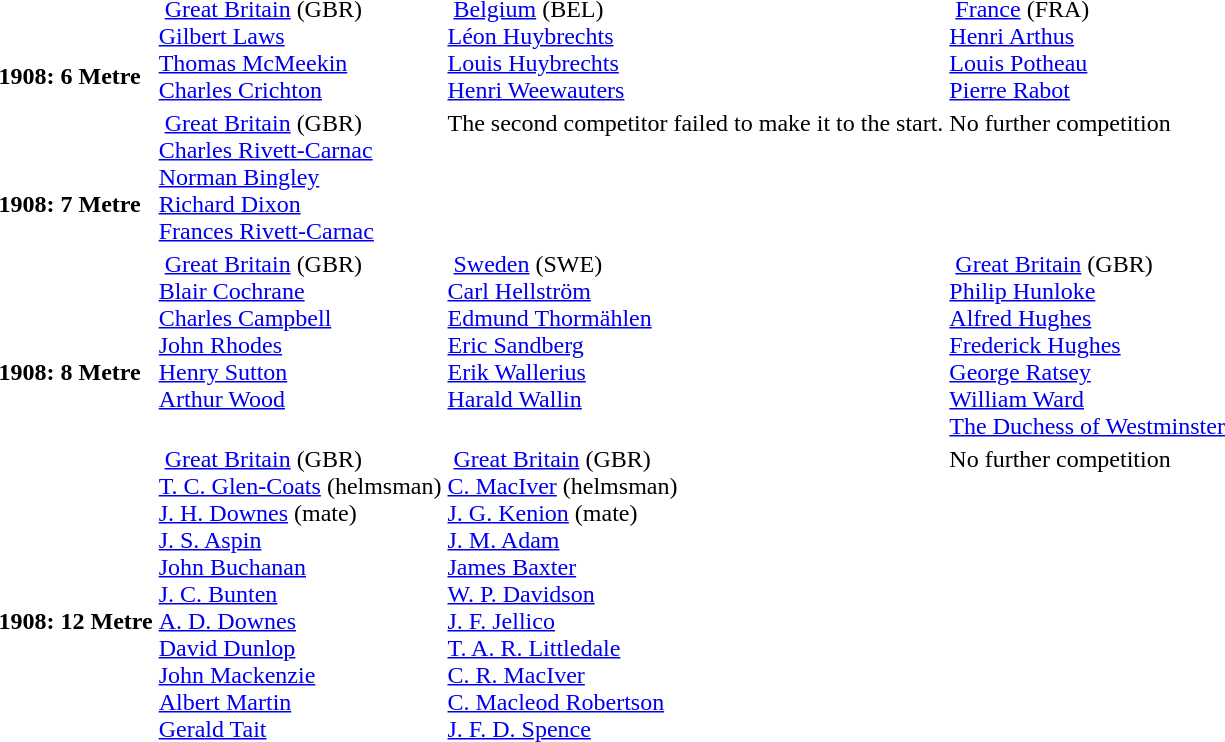<table>
<tr>
<td style="align:center;"><br><br><strong>1908: 6 Metre</strong> <br></td>
<td style="vertical-align:top;"> <a href='#'>Great Britain</a> <span>(GBR)</span><br><a href='#'>Gilbert Laws</a><br><a href='#'>Thomas McMeekin</a><br><a href='#'>Charles Crichton</a></td>
<td style="vertical-align:top;"> <a href='#'>Belgium</a> <span>(BEL)</span><br><a href='#'>Léon Huybrechts</a><br><a href='#'>Louis Huybrechts</a><br><a href='#'>Henri Weewauters</a></td>
<td style="vertical-align:top;"> <a href='#'>France</a> <span>(FRA)</span><br><a href='#'>Henri Arthus</a><br><a href='#'>Louis Potheau</a><br><a href='#'>Pierre Rabot</a></td>
</tr>
<tr>
<td style="align:center;"><br><br><strong>1908: 7 Metre</strong> <br></td>
<td style="vertical-align:top;"> <a href='#'>Great Britain</a> <span>(GBR)</span><br><a href='#'>Charles Rivett-Carnac</a><br><a href='#'>Norman Bingley</a><br><a href='#'>Richard Dixon</a><br><a href='#'>Frances Rivett-Carnac</a></td>
<td style="vertical-align:top;">The second competitor failed to make it to the start.</td>
<td style="vertical-align:top;">No further competition</td>
</tr>
<tr>
<td style="align:center;"><br><br><strong>1908: 8 Metre</strong> <br></td>
<td style="vertical-align:top;"> <a href='#'>Great Britain</a> <span>(GBR)</span><br><a href='#'>Blair Cochrane</a><br><a href='#'>Charles Campbell</a><br><a href='#'>John Rhodes</a><br><a href='#'>Henry Sutton</a><br><a href='#'>Arthur Wood</a></td>
<td style="vertical-align:top;"> <a href='#'>Sweden</a> <span>(SWE)</span><br><a href='#'>Carl Hellström</a><br><a href='#'>Edmund Thormählen</a><br><a href='#'>Eric Sandberg</a><br><a href='#'>Erik Wallerius</a><br><a href='#'>Harald Wallin</a></td>
<td style="vertical-align:top;"> <a href='#'>Great Britain</a> <span>(GBR)</span><br><a href='#'>Philip Hunloke</a><br><a href='#'>Alfred Hughes</a><br><a href='#'>Frederick Hughes</a><br><a href='#'>George Ratsey</a><br><a href='#'>William Ward</a><br><a href='#'>The Duchess of Westminster</a></td>
</tr>
<tr>
<td style="align:center;"><br><br><strong>1908: 12 Metre</strong><br></td>
<td style="vertical-align:top;"> <a href='#'>Great Britain</a> <span>(GBR)</span><br><a href='#'>T. C. Glen-Coats</a> (helmsman)<br><a href='#'>J. H. Downes</a> (mate)<br><a href='#'>J. S. Aspin</a><br><a href='#'>John Buchanan</a><br><a href='#'>J. C. Bunten</a><br><a href='#'>A. D. Downes</a><br><a href='#'>David Dunlop</a><br><a href='#'>John Mackenzie</a><br><a href='#'>Albert Martin</a><br><a href='#'>Gerald Tait</a></td>
<td style="vertical-align:top;"> <a href='#'>Great Britain</a> <span>(GBR)</span><br><a href='#'>C. MacIver</a> (helmsman)<br><a href='#'>J. G. Kenion</a> (mate)<br><a href='#'>J. M. Adam</a><br><a href='#'>James Baxter</a><br><a href='#'>W. P. Davidson</a><br><a href='#'>J. F. Jellico</a><br><a href='#'>T. A. R. Littledale</a><br><a href='#'>C. R. MacIver</a><br><a href='#'>C. Macleod Robertson</a><br><a href='#'>J. F. D. Spence</a></td>
<td style="vertical-align:top;">No further competition</td>
</tr>
</table>
